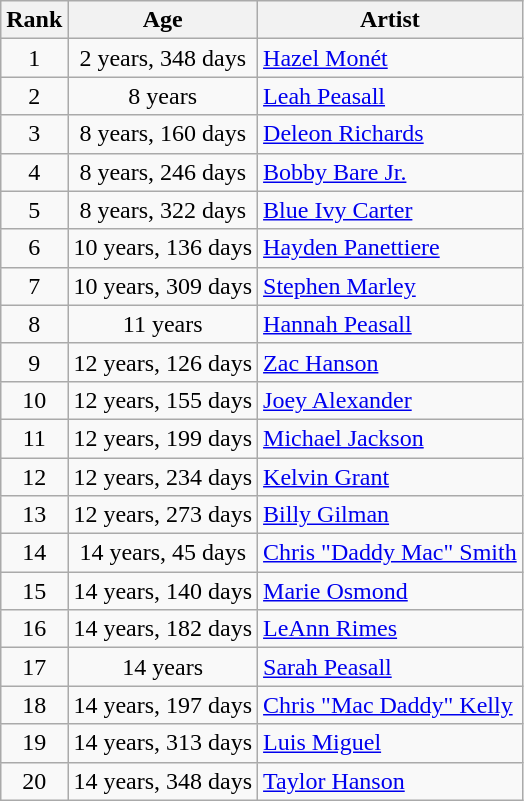<table class="wikitable" style="text-align: center; cellpadding: 2;">
<tr>
<th>Rank</th>
<th>Age</th>
<th>Artist</th>
</tr>
<tr>
<td>1</td>
<td>2 years, 348 days</td>
<td style="text-align: left;"><a href='#'>Hazel Monét</a></td>
</tr>
<tr>
<td>2</td>
<td>8 years</td>
<td style="text-align: left;"><a href='#'>Leah Peasall</a></td>
</tr>
<tr>
<td>3</td>
<td>8 years, 160 days</td>
<td style="text-align: left;"><a href='#'>Deleon Richards</a></td>
</tr>
<tr>
<td>4</td>
<td>8 years, 246 days</td>
<td style="text-align: left;"><a href='#'>Bobby Bare Jr.</a></td>
</tr>
<tr>
<td>5</td>
<td>8 years, 322 days</td>
<td style="text-align: left;"><a href='#'>Blue Ivy Carter</a></td>
</tr>
<tr>
<td>6</td>
<td>10 years, 136 days</td>
<td style="text-align: left;"><a href='#'>Hayden Panettiere</a></td>
</tr>
<tr>
<td>7</td>
<td>10 years, 309 days</td>
<td style="text-align: left;"><a href='#'>Stephen Marley</a></td>
</tr>
<tr>
<td>8</td>
<td>11 years</td>
<td style="text-align: left;"><a href='#'>Hannah Peasall</a></td>
</tr>
<tr>
<td>9</td>
<td>12 years, 126 days</td>
<td style="text-align: left;"><a href='#'>Zac Hanson</a></td>
</tr>
<tr>
<td>10</td>
<td>12 years, 155 days</td>
<td style="text-align: left;"><a href='#'>Joey Alexander</a></td>
</tr>
<tr>
<td>11</td>
<td>12 years, 199 days</td>
<td style="text-align: left;"><a href='#'>Michael Jackson</a></td>
</tr>
<tr>
<td>12</td>
<td>12 years, 234 days</td>
<td style="text-align: left;"><a href='#'>Kelvin Grant</a></td>
</tr>
<tr>
<td>13</td>
<td>12 years, 273 days</td>
<td style="text-align: left;"><a href='#'>Billy Gilman</a></td>
</tr>
<tr>
<td>14</td>
<td>14 years, 45 days</td>
<td style="text-align: left;"><a href='#'>Chris "Daddy Mac" Smith</a></td>
</tr>
<tr>
<td>15</td>
<td>14 years, 140 days</td>
<td style="text-align: left;"><a href='#'>Marie Osmond</a></td>
</tr>
<tr>
<td>16</td>
<td>14 years, 182 days</td>
<td style="text-align: left;"><a href='#'>LeAnn Rimes</a></td>
</tr>
<tr>
<td>17</td>
<td>14 years</td>
<td style="text-align: left;"><a href='#'>Sarah Peasall</a></td>
</tr>
<tr>
<td>18</td>
<td>14 years, 197 days</td>
<td style="text-align: left;"><a href='#'>Chris "Mac Daddy" Kelly</a></td>
</tr>
<tr>
<td>19</td>
<td>14 years, 313 days</td>
<td style="text-align: left;"><a href='#'>Luis Miguel</a></td>
</tr>
<tr>
<td>20</td>
<td>14 years, 348 days</td>
<td style="text-align: left;"><a href='#'>Taylor Hanson</a></td>
</tr>
</table>
